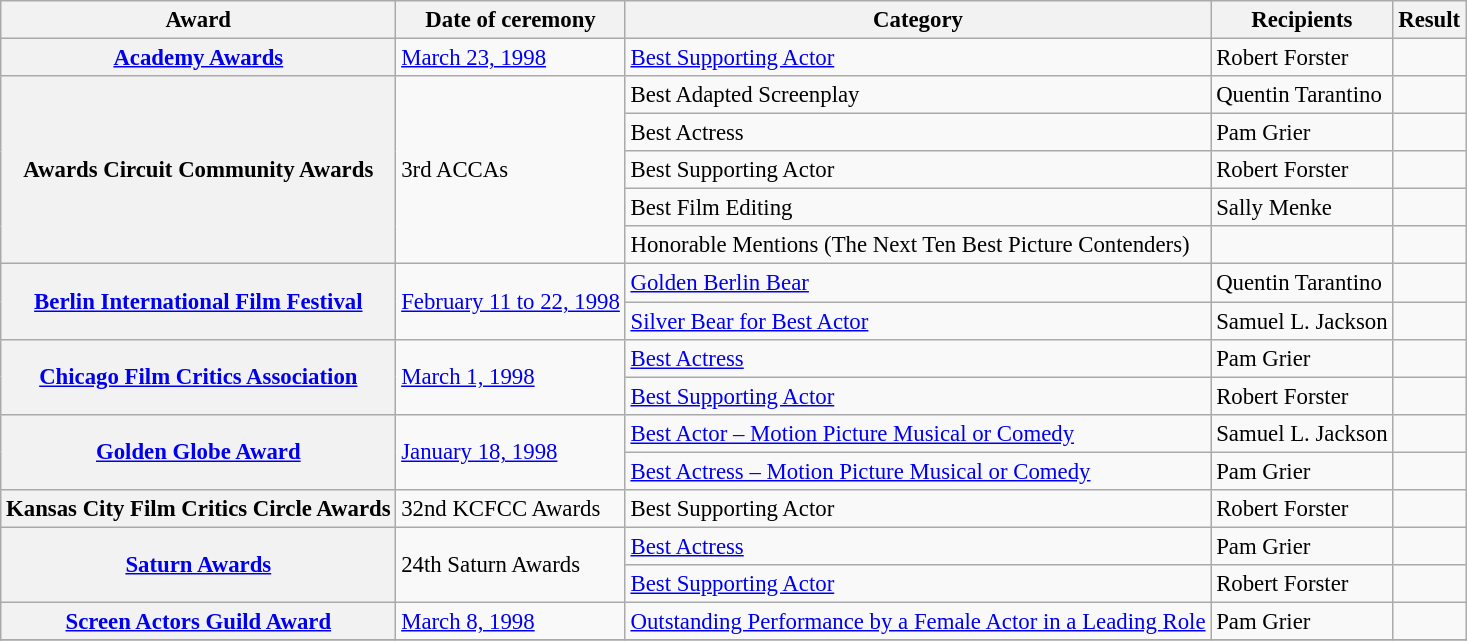<table class="wikitable plainrowheaders" style="font-size: 95%;">
<tr>
<th scope="col">Award</th>
<th scope="col">Date of ceremony</th>
<th scope="col">Category</th>
<th scope="col">Recipients</th>
<th scope="col">Result</th>
</tr>
<tr>
<th scope="row"><a href='#'>Academy Awards</a></th>
<td><a href='#'>March 23, 1998</a></td>
<td><a href='#'>Best Supporting Actor</a></td>
<td>Robert Forster</td>
<td></td>
</tr>
<tr>
<th scope="row" rowspan="5">Awards Circuit Community Awards</th>
<td rowspan="5">3rd ACCAs</td>
<td>Best Adapted Screenplay</td>
<td>Quentin Tarantino</td>
<td></td>
</tr>
<tr>
<td>Best Actress</td>
<td>Pam Grier</td>
<td></td>
</tr>
<tr>
<td>Best Supporting Actor</td>
<td>Robert Forster</td>
<td></td>
</tr>
<tr>
<td>Best Film Editing</td>
<td>Sally Menke</td>
<td></td>
</tr>
<tr>
<td>Honorable Mentions (The Next Ten Best Picture Contenders)</td>
<td></td>
<td></td>
</tr>
<tr>
<th scope="row" rowspan="2"><a href='#'>Berlin International Film Festival</a></th>
<td rowspan="2"><a href='#'>February 11 to 22, 1998</a></td>
<td><a href='#'>Golden Berlin Bear</a></td>
<td>Quentin Tarantino</td>
<td></td>
</tr>
<tr>
<td><a href='#'>Silver Bear for Best Actor</a></td>
<td>Samuel L. Jackson</td>
<td></td>
</tr>
<tr>
<th scope="row" rowspan="2"><a href='#'>Chicago Film Critics Association</a></th>
<td rowspan="2"><a href='#'>March 1, 1998</a></td>
<td><a href='#'>Best Actress</a></td>
<td>Pam Grier</td>
<td></td>
</tr>
<tr>
<td><a href='#'>Best Supporting Actor</a></td>
<td>Robert Forster</td>
<td></td>
</tr>
<tr>
<th scope="row" rowspan="2"><a href='#'>Golden Globe Award</a></th>
<td rowspan="2"><a href='#'>January 18, 1998</a></td>
<td><a href='#'>Best Actor – Motion Picture Musical or Comedy</a></td>
<td>Samuel L. Jackson</td>
<td></td>
</tr>
<tr>
<td><a href='#'>Best Actress – Motion Picture Musical or Comedy</a></td>
<td>Pam Grier</td>
<td></td>
</tr>
<tr>
<th scope="row">Kansas City Film Critics Circle Awards</th>
<td>32nd KCFCC Awards</td>
<td>Best Supporting Actor</td>
<td>Robert Forster</td>
<td></td>
</tr>
<tr>
<th scope="row" rowspan="2"><a href='#'>Saturn Awards</a></th>
<td rowspan="2">24th Saturn Awards</td>
<td><a href='#'>Best Actress</a></td>
<td>Pam Grier</td>
<td></td>
</tr>
<tr>
<td><a href='#'>Best Supporting Actor</a></td>
<td>Robert Forster</td>
<td></td>
</tr>
<tr>
<th scope="row"><a href='#'>Screen Actors Guild Award</a></th>
<td><a href='#'>March 8, 1998</a></td>
<td><a href='#'>Outstanding Performance by a Female Actor in a Leading Role</a></td>
<td>Pam Grier</td>
<td></td>
</tr>
<tr>
</tr>
</table>
